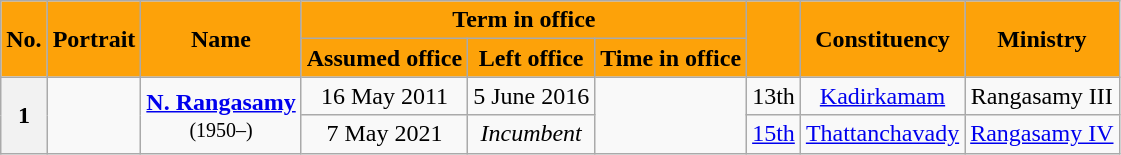<table class="wikitable sortable" style="text-align:center;">
<tr>
<th rowspan=2 style="background-color:#FDA209;color:black">No.</th>
<th rowspan=2 style="background-color:#FDA209;color:black">Portrait</th>
<th rowspan=2 style="background-color:#FDA209;color:black">Name<br></th>
<th colspan=3 style="background-color:#FDA209;color:black">Term in office</th>
<th rowspan=2 style="background-color:#FDA209;color:black"><a href='#'></a><br></th>
<th rowspan=2 style="background-color:#FDA209;color:black">Constituency</th>
<th rowspan=2 style="background-color:#FDA209;color:black">Ministry</th>
</tr>
<tr>
<th style="background-color:#FDA209;color:black">Assumed office</th>
<th style="background-color:#FDA209;color:black">Left office</th>
<th style="background-color:#FDA209;color:black">Time in office</th>
</tr>
<tr>
<th rowspan=2>1</th>
<td rowspan=2></td>
<td rowspan=2><strong><a href='#'>N. Rangasamy</a></strong><br><small>(1950–)</small></td>
<td>16 May 2011</td>
<td>5 June 2016</td>
<td rowspan=2></td>
<td>13th<br></td>
<td><a href='#'>Kadirkamam</a></td>
<td>Rangasamy III</td>
</tr>
<tr>
<td>7 May 2021</td>
<td><em>Incumbent</em></td>
<td><a href='#'>15th</a><br></td>
<td><a href='#'>Thattanchavady</a></td>
<td><a href='#'>Rangasamy IV</a></td>
</tr>
</table>
